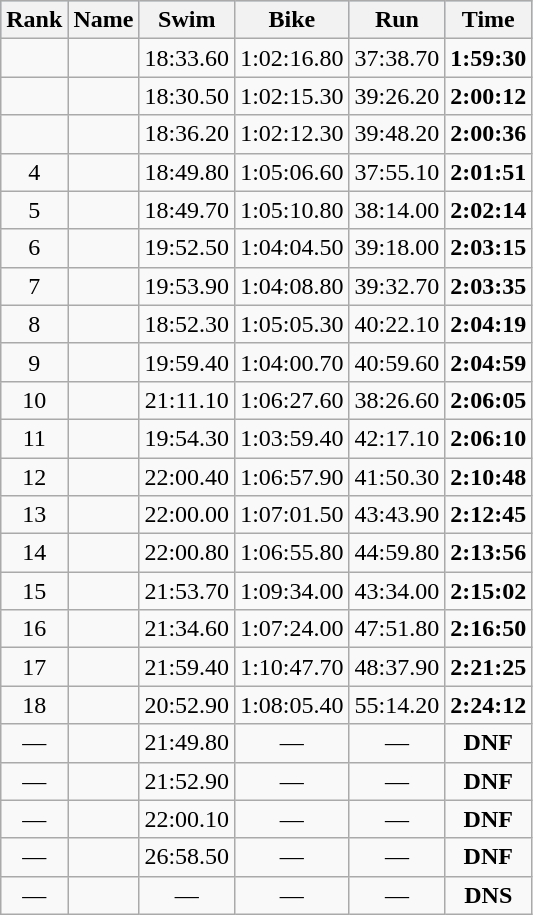<table class="wikitable sortable" style=" text-align:center;">
<tr bgcolor="lightsteelblue">
<th>Rank</th>
<th>Name</th>
<th>Swim</th>
<th>Bike</th>
<th>Run</th>
<th>Time</th>
</tr>
<tr>
<td></td>
<td align="left"></td>
<td>18:33.60</td>
<td>1:02:16.80</td>
<td>37:38.70</td>
<td><strong>1:59:30</strong></td>
</tr>
<tr>
<td></td>
<td align="left"></td>
<td>18:30.50</td>
<td>1:02:15.30</td>
<td>39:26.20</td>
<td><strong>2:00:12</strong></td>
</tr>
<tr>
<td></td>
<td align="left"></td>
<td>18:36.20</td>
<td>1:02:12.30</td>
<td>39:48.20</td>
<td><strong>2:00:36</strong></td>
</tr>
<tr>
<td>4</td>
<td align="left"></td>
<td>18:49.80</td>
<td>1:05:06.60</td>
<td>37:55.10</td>
<td><strong>2:01:51</strong></td>
</tr>
<tr>
<td>5</td>
<td align="left"></td>
<td>18:49.70</td>
<td>1:05:10.80</td>
<td>38:14.00</td>
<td><strong>2:02:14</strong></td>
</tr>
<tr>
<td>6</td>
<td align="left"></td>
<td>19:52.50</td>
<td>1:04:04.50</td>
<td>39:18.00</td>
<td><strong>2:03:15</strong></td>
</tr>
<tr>
<td>7</td>
<td align="left"></td>
<td>19:53.90</td>
<td>1:04:08.80</td>
<td>39:32.70</td>
<td><strong>2:03:35</strong></td>
</tr>
<tr>
<td>8</td>
<td align="left"></td>
<td>18:52.30</td>
<td>1:05:05.30</td>
<td>40:22.10</td>
<td><strong>2:04:19</strong></td>
</tr>
<tr>
<td>9</td>
<td align="left"></td>
<td>19:59.40</td>
<td>1:04:00.70</td>
<td>40:59.60</td>
<td><strong>2:04:59</strong></td>
</tr>
<tr>
<td>10</td>
<td align="left"></td>
<td>21:11.10</td>
<td>1:06:27.60</td>
<td>38:26.60</td>
<td><strong>2:06:05</strong></td>
</tr>
<tr>
<td>11</td>
<td align="left"></td>
<td>19:54.30</td>
<td>1:03:59.40</td>
<td>42:17.10</td>
<td><strong>2:06:10</strong></td>
</tr>
<tr>
<td>12</td>
<td align="left"></td>
<td>22:00.40</td>
<td>1:06:57.90</td>
<td>41:50.30</td>
<td><strong>2:10:48</strong></td>
</tr>
<tr>
<td>13</td>
<td align="left"></td>
<td>22:00.00</td>
<td>1:07:01.50</td>
<td>43:43.90</td>
<td><strong>2:12:45</strong></td>
</tr>
<tr>
<td>14</td>
<td align="left"></td>
<td>22:00.80</td>
<td>1:06:55.80</td>
<td>44:59.80</td>
<td><strong>2:13:56</strong></td>
</tr>
<tr>
<td>15</td>
<td align="left"></td>
<td>21:53.70</td>
<td>1:09:34.00</td>
<td>43:34.00</td>
<td><strong>2:15:02</strong></td>
</tr>
<tr>
<td>16</td>
<td align="left"></td>
<td>21:34.60</td>
<td>1:07:24.00</td>
<td>47:51.80</td>
<td><strong>2:16:50</strong></td>
</tr>
<tr>
<td>17</td>
<td align="left"></td>
<td>21:59.40</td>
<td>1:10:47.70</td>
<td>48:37.90</td>
<td><strong>2:21:25</strong></td>
</tr>
<tr>
<td>18</td>
<td align="left"></td>
<td>20:52.90</td>
<td>1:08:05.40</td>
<td>55:14.20</td>
<td><strong>2:24:12</strong></td>
</tr>
<tr>
<td>—</td>
<td align="left"></td>
<td>21:49.80</td>
<td>—</td>
<td>—</td>
<td><strong>DNF</strong></td>
</tr>
<tr>
<td>—</td>
<td align="left"></td>
<td>21:52.90</td>
<td>—</td>
<td>—</td>
<td><strong>DNF</strong></td>
</tr>
<tr>
<td>—</td>
<td align="left"></td>
<td>22:00.10</td>
<td>—</td>
<td>—</td>
<td><strong>DNF</strong></td>
</tr>
<tr>
<td>—</td>
<td align="left"></td>
<td>26:58.50</td>
<td>—</td>
<td>—</td>
<td><strong>DNF</strong></td>
</tr>
<tr>
<td>—</td>
<td align="left"></td>
<td>—</td>
<td>—</td>
<td>—</td>
<td><strong>DNS</strong></td>
</tr>
</table>
